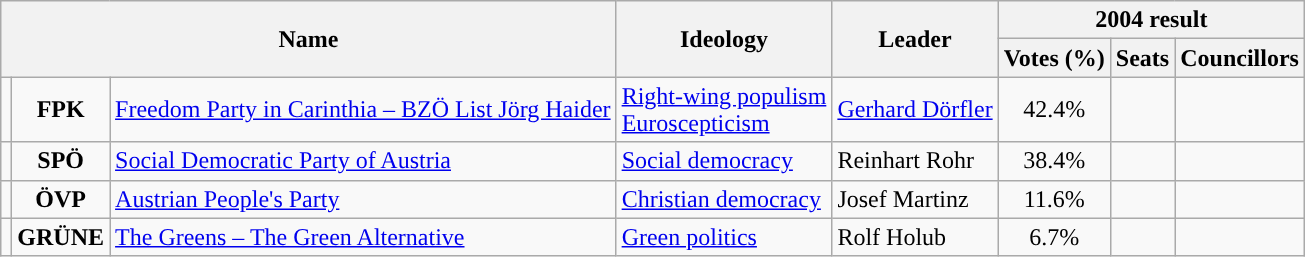<table class="wikitable">
<tr>
<th rowspan="2" colspan="3">Name</th>
<th rowspan="2">Ideology</th>
<th rowspan="2">Leader</th>
<th colspan="3">2004 result</th>
</tr>
<tr>
<th>Votes (%)</th>
<th>Seats</th>
<th>Councillors</th>
</tr>
<tr>
<td style="background:"></td>
<td style="text-align:center;"><strong>FPK</strong></td>
<td><a href='#'>Freedom Party in Carinthia – BZÖ List Jörg Haider</a><br></td>
<td><a href='#'>Right-wing populism</a><br><a href='#'>Euroscepticism</a></td>
<td><a href='#'>Gerhard Dörfler</a></td>
<td style="text-align:center;">42.4%</td>
<td></td>
<td></td>
</tr>
<tr>
<td style="background:"></td>
<td style="text-align:center;"><strong>SPÖ</strong></td>
<td><a href='#'>Social Democratic Party of Austria</a><br></td>
<td><a href='#'>Social democracy</a></td>
<td>Reinhart Rohr</td>
<td style="text-align:center;">38.4%</td>
<td></td>
<td></td>
</tr>
<tr>
<td style="background:"></td>
<td style="text-align:center;"><strong>ÖVP</strong></td>
<td><a href='#'>Austrian People's Party</a><br></td>
<td><a href='#'>Christian democracy</a></td>
<td>Josef Martinz</td>
<td style="text-align:center;">11.6%</td>
<td></td>
<td></td>
</tr>
<tr>
<td style="background:"></td>
<td style="text-align:center;"><strong>GRÜNE</strong></td>
<td><a href='#'>The Greens – The Green Alternative</a><br></td>
<td><a href='#'>Green politics</a></td>
<td>Rolf Holub</td>
<td style="text-align:center;">6.7%</td>
<td></td>
</tr>
</table>
